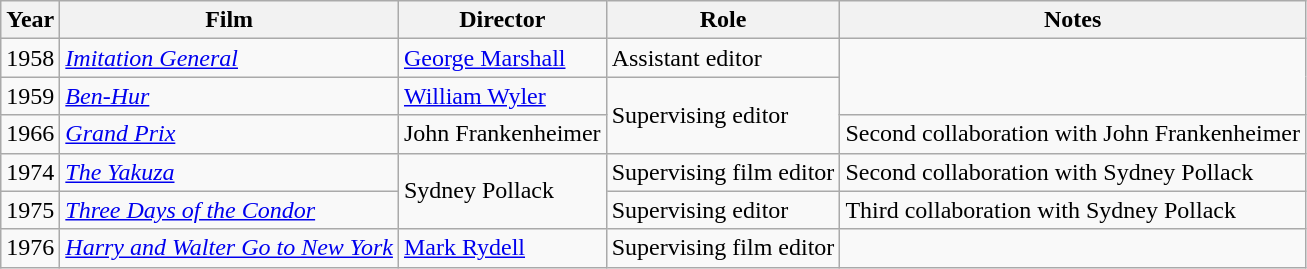<table class="wikitable">
<tr>
<th>Year</th>
<th>Film</th>
<th>Director</th>
<th>Role</th>
<th>Notes</th>
</tr>
<tr>
<td>1958</td>
<td><em><a href='#'>Imitation General</a></em></td>
<td><a href='#'>George Marshall</a></td>
<td>Assistant editor</td>
<td rowspan=2><small></small></td>
</tr>
<tr>
<td>1959</td>
<td><em><a href='#'>Ben-Hur</a></em></td>
<td><a href='#'>William Wyler</a></td>
<td rowspan=2>Supervising editor</td>
</tr>
<tr>
<td>1966</td>
<td><em><a href='#'>Grand Prix</a></em></td>
<td>John Frankenheimer</td>
<td>Second collaboration with John Frankenheimer</td>
</tr>
<tr>
<td>1974</td>
<td><em><a href='#'>The Yakuza</a></em></td>
<td rowspan=2>Sydney Pollack</td>
<td>Supervising film editor</td>
<td>Second collaboration with Sydney Pollack</td>
</tr>
<tr>
<td>1975</td>
<td><em><a href='#'>Three Days of the Condor</a></em></td>
<td>Supervising editor</td>
<td>Third collaboration with Sydney Pollack</td>
</tr>
<tr>
<td>1976</td>
<td><em><a href='#'>Harry and Walter Go to New York</a></em></td>
<td><a href='#'>Mark Rydell</a></td>
<td>Supervising film editor</td>
<td></td>
</tr>
</table>
